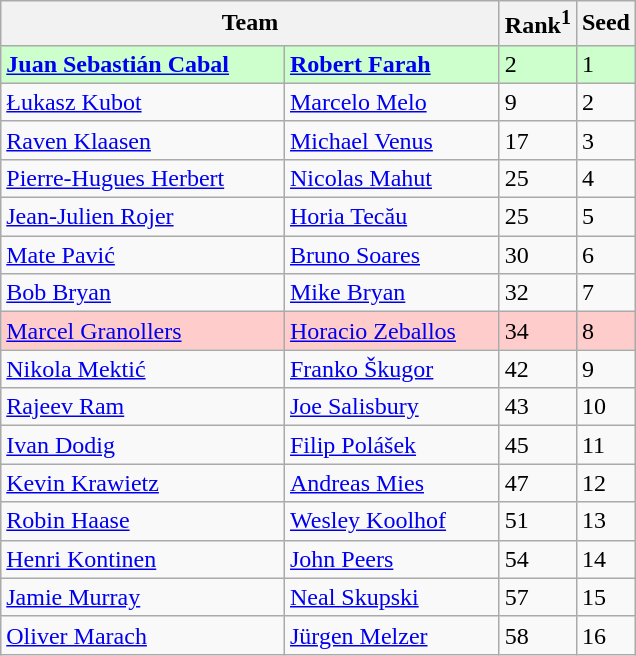<table class="wikitable">
<tr>
<th width="325" colspan=2>Team</th>
<th>Rank<sup>1</sup></th>
<th>Seed</th>
</tr>
<tr bgcolor="#cfc">
<td> <strong><a href='#'>Juan Sebastián Cabal</a> </strong></td>
<td> <strong><a href='#'>Robert Farah</a></strong></td>
<td>2</td>
<td>1</td>
</tr>
<tr>
<td> <a href='#'>Łukasz Kubot</a></td>
<td> <a href='#'>Marcelo Melo</a></td>
<td>9</td>
<td>2</td>
</tr>
<tr>
<td> <a href='#'>Raven Klaasen</a></td>
<td> <a href='#'>Michael Venus</a></td>
<td>17</td>
<td>3</td>
</tr>
<tr>
<td> <a href='#'>Pierre-Hugues Herbert</a></td>
<td> <a href='#'>Nicolas Mahut</a></td>
<td>25</td>
<td>4</td>
</tr>
<tr>
<td> <a href='#'>Jean-Julien Rojer</a></td>
<td> <a href='#'>Horia Tecău</a></td>
<td>25</td>
<td>5</td>
</tr>
<tr>
<td> <a href='#'>Mate Pavić</a></td>
<td> <a href='#'>Bruno Soares</a></td>
<td>30</td>
<td>6</td>
</tr>
<tr>
<td> <a href='#'>Bob Bryan</a></td>
<td> <a href='#'>Mike Bryan</a></td>
<td>32</td>
<td>7</td>
</tr>
<tr bgcolor="#fcc">
<td> <a href='#'>Marcel Granollers</a></td>
<td> <a href='#'>Horacio Zeballos</a></td>
<td>34</td>
<td>8</td>
</tr>
<tr>
<td> <a href='#'>Nikola Mektić</a></td>
<td> <a href='#'>Franko Škugor</a></td>
<td>42</td>
<td>9</td>
</tr>
<tr>
<td> <a href='#'>Rajeev Ram</a></td>
<td> <a href='#'>Joe Salisbury</a></td>
<td>43</td>
<td>10</td>
</tr>
<tr>
<td> <a href='#'>Ivan Dodig</a></td>
<td> <a href='#'>Filip Polášek</a></td>
<td>45</td>
<td>11</td>
</tr>
<tr>
<td> <a href='#'>Kevin Krawietz</a></td>
<td> <a href='#'>Andreas Mies</a></td>
<td>47</td>
<td>12</td>
</tr>
<tr>
<td> <a href='#'>Robin Haase</a></td>
<td> <a href='#'>Wesley Koolhof</a></td>
<td>51</td>
<td>13</td>
</tr>
<tr>
<td> <a href='#'>Henri Kontinen</a></td>
<td> <a href='#'>John Peers</a></td>
<td>54</td>
<td>14</td>
</tr>
<tr>
<td> <a href='#'>Jamie Murray</a></td>
<td> <a href='#'>Neal Skupski</a></td>
<td>57</td>
<td>15</td>
</tr>
<tr>
<td> <a href='#'>Oliver Marach</a></td>
<td> <a href='#'>Jürgen Melzer</a></td>
<td>58</td>
<td>16</td>
</tr>
</table>
